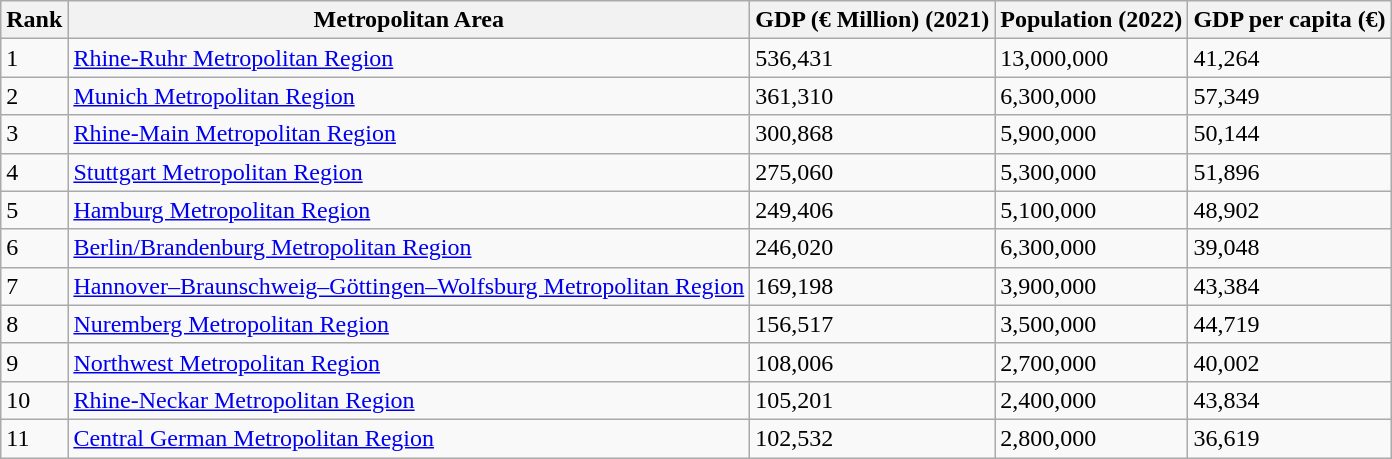<table class="wikitable sortable">
<tr>
<th>Rank</th>
<th>Metropolitan Area</th>
<th>GDP (€ Million) (2021)</th>
<th>Population (2022)</th>
<th>GDP per capita (€)</th>
</tr>
<tr>
<td>1</td>
<td><a href='#'>Rhine-Ruhr Metropolitan Region</a></td>
<td>536,431</td>
<td>13,000,000</td>
<td>41,264</td>
</tr>
<tr>
<td>2</td>
<td><a href='#'>Munich Metropolitan Region</a></td>
<td>361,310</td>
<td>6,300,000</td>
<td>57,349</td>
</tr>
<tr>
<td>3</td>
<td><a href='#'>Rhine-Main Metropolitan Region</a></td>
<td>300,868</td>
<td>5,900,000</td>
<td>50,144</td>
</tr>
<tr>
<td>4</td>
<td><a href='#'>Stuttgart Metropolitan Region</a></td>
<td>275,060</td>
<td>5,300,000</td>
<td>51,896</td>
</tr>
<tr>
<td>5</td>
<td><a href='#'>Hamburg Metropolitan Region</a></td>
<td>249,406</td>
<td>5,100,000</td>
<td>48,902</td>
</tr>
<tr>
<td>6</td>
<td><a href='#'>Berlin/Brandenburg Metropolitan Region</a></td>
<td>246,020</td>
<td>6,300,000</td>
<td>39,048</td>
</tr>
<tr>
<td>7</td>
<td><a href='#'>Hannover–Braunschweig–Göttingen–Wolfsburg Metropolitan Region</a></td>
<td>169,198</td>
<td>3,900,000</td>
<td>43,384</td>
</tr>
<tr>
<td>8</td>
<td><a href='#'>Nuremberg Metropolitan Region</a></td>
<td>156,517</td>
<td>3,500,000</td>
<td>44,719</td>
</tr>
<tr>
<td>9</td>
<td><a href='#'>Northwest Metropolitan Region</a></td>
<td>108,006</td>
<td>2,700,000</td>
<td>40,002</td>
</tr>
<tr>
<td>10</td>
<td><a href='#'>Rhine-Neckar Metropolitan Region</a></td>
<td>105,201</td>
<td>2,400,000</td>
<td>43,834</td>
</tr>
<tr>
<td>11</td>
<td><a href='#'>Central German Metropolitan Region</a></td>
<td>102,532</td>
<td>2,800,000</td>
<td>36,619</td>
</tr>
</table>
